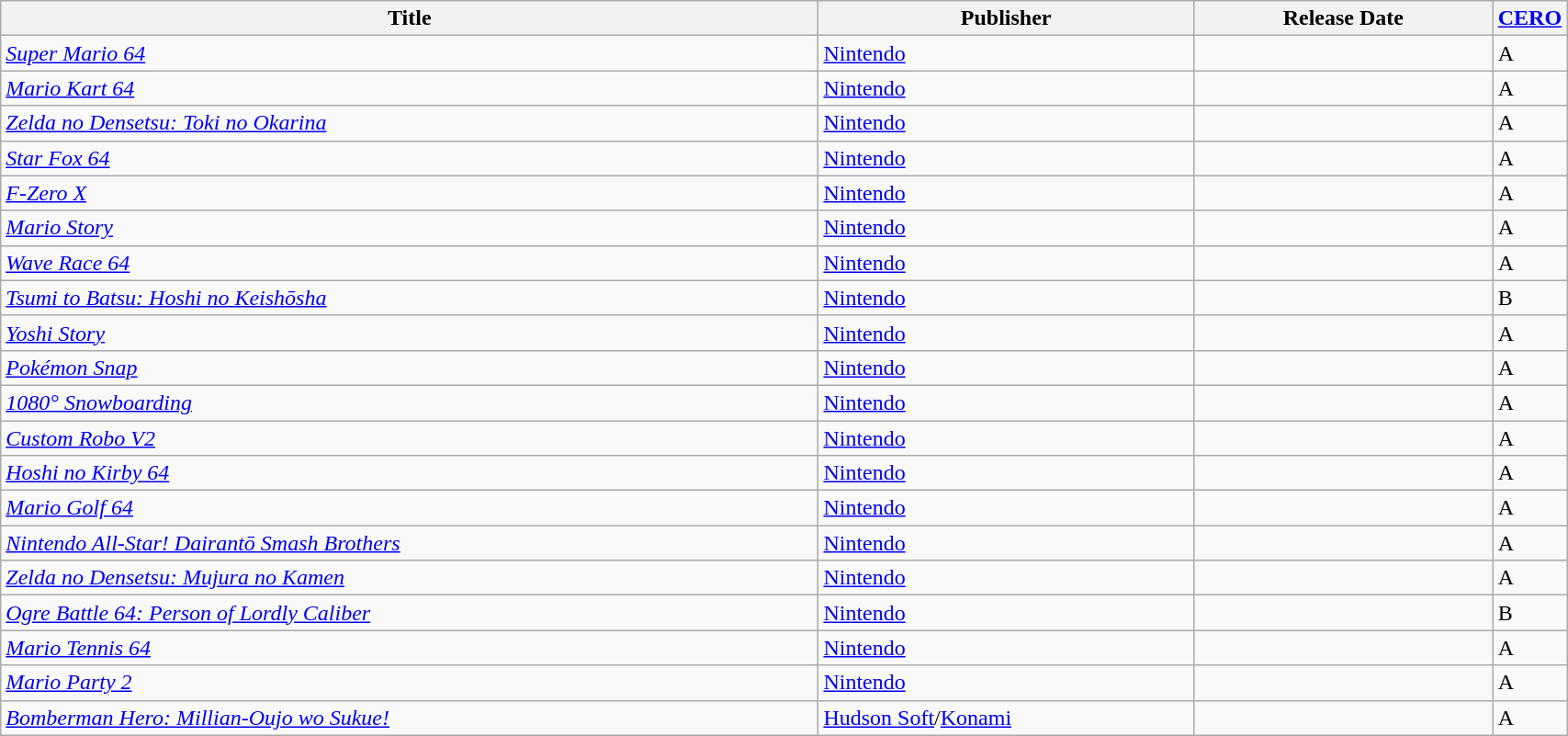<table class="wikitable sortable" style="width:90%">
<tr>
<th width="55%">Title</th>
<th width="25%">Publisher</th>
<th width="20%">Release Date</th>
<th width="10%"><a href='#'>CERO</a></th>
</tr>
<tr>
<td><em><a href='#'>Super Mario 64</a></em></td>
<td><a href='#'>Nintendo</a></td>
<td></td>
<td>A</td>
</tr>
<tr>
<td><em><a href='#'>Mario Kart 64</a></em></td>
<td><a href='#'>Nintendo</a></td>
<td></td>
<td>A</td>
</tr>
<tr>
<td><em><a href='#'>Zelda no Densetsu: Toki no Okarina</a></em></td>
<td><a href='#'>Nintendo</a></td>
<td></td>
<td>A</td>
</tr>
<tr>
<td><em><a href='#'>Star Fox 64</a></em></td>
<td><a href='#'>Nintendo</a></td>
<td></td>
<td>A</td>
</tr>
<tr>
<td><em><a href='#'>F-Zero X</a></em></td>
<td><a href='#'>Nintendo</a></td>
<td></td>
<td>A</td>
</tr>
<tr>
<td><em><a href='#'>Mario Story</a></em></td>
<td><a href='#'>Nintendo</a></td>
<td></td>
<td>A</td>
</tr>
<tr>
<td><em><a href='#'>Wave Race 64</a></em></td>
<td><a href='#'>Nintendo</a></td>
<td></td>
<td>A</td>
</tr>
<tr>
<td><em><a href='#'>Tsumi to Batsu: Hoshi no Keishōsha</a></em></td>
<td><a href='#'>Nintendo</a></td>
<td></td>
<td>B</td>
</tr>
<tr>
<td><em><a href='#'>Yoshi Story</a></em></td>
<td><a href='#'>Nintendo</a></td>
<td></td>
<td>A</td>
</tr>
<tr>
<td><em><a href='#'>Pokémon Snap</a></em></td>
<td><a href='#'>Nintendo</a></td>
<td></td>
<td>A</td>
</tr>
<tr>
<td><em><a href='#'>1080° Snowboarding</a></em></td>
<td><a href='#'>Nintendo</a></td>
<td></td>
<td>A</td>
</tr>
<tr>
<td><em><a href='#'>Custom Robo V2</a></em></td>
<td><a href='#'>Nintendo</a></td>
<td></td>
<td>A</td>
</tr>
<tr>
<td><em><a href='#'>Hoshi no Kirby 64</a></em></td>
<td><a href='#'>Nintendo</a></td>
<td></td>
<td>A</td>
</tr>
<tr>
<td><em><a href='#'>Mario Golf 64</a></em></td>
<td><a href='#'>Nintendo</a></td>
<td></td>
<td>A</td>
</tr>
<tr>
<td><em><a href='#'>Nintendo All-Star! Dairantō Smash Brothers</a></em></td>
<td><a href='#'>Nintendo</a></td>
<td></td>
<td>A</td>
</tr>
<tr>
<td><em><a href='#'>Zelda no Densetsu: Mujura no Kamen</a></em></td>
<td><a href='#'>Nintendo</a></td>
<td></td>
<td>A</td>
</tr>
<tr>
<td><em><a href='#'>Ogre Battle 64: Person of Lordly Caliber</a></em></td>
<td><a href='#'>Nintendo</a></td>
<td></td>
<td>B</td>
</tr>
<tr>
<td><em><a href='#'>Mario Tennis 64</a></em></td>
<td><a href='#'>Nintendo</a></td>
<td></td>
<td>A</td>
</tr>
<tr>
<td><em><a href='#'>Mario Party 2</a></em></td>
<td><a href='#'>Nintendo</a></td>
<td></td>
<td>A</td>
</tr>
<tr>
<td><em><a href='#'>Bomberman Hero: Millian-Oujo wo Sukue!</a></em></td>
<td><a href='#'>Hudson Soft</a>/<a href='#'>Konami</a></td>
<td></td>
<td>A</td>
</tr>
</table>
